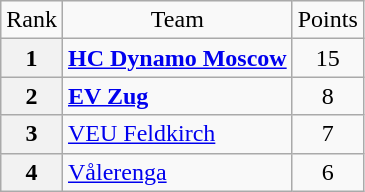<table class="wikitable" style="text-align: center;">
<tr>
<td>Rank</td>
<td>Team</td>
<td>Points</td>
</tr>
<tr>
<th>1</th>
<td style="text-align: left;"> <strong><a href='#'>HC Dynamo Moscow</a></strong></td>
<td>15</td>
</tr>
<tr>
<th>2</th>
<td style="text-align: left;"> <strong><a href='#'>EV Zug</a></strong></td>
<td>8</td>
</tr>
<tr>
<th>3</th>
<td style="text-align: left;"> <a href='#'>VEU Feldkirch</a></td>
<td>7</td>
</tr>
<tr>
<th>4</th>
<td style="text-align: left;"> <a href='#'>Vålerenga</a></td>
<td>6</td>
</tr>
</table>
